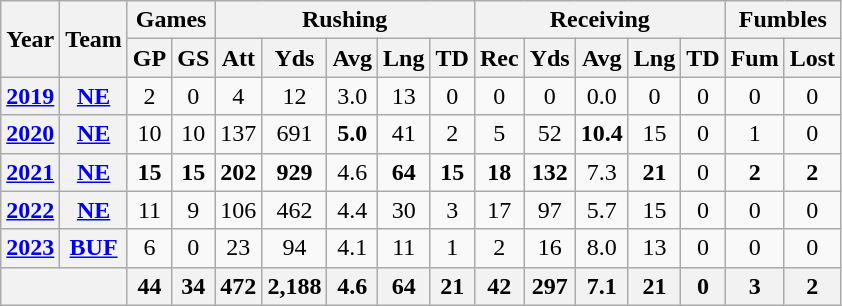<table class="wikitable" style="text-align:center;">
<tr>
<th rowspan="2">Year</th>
<th rowspan="2">Team</th>
<th colspan="2">Games</th>
<th colspan="5">Rushing</th>
<th colspan="5">Receiving</th>
<th colspan="2">Fumbles</th>
</tr>
<tr>
<th>GP</th>
<th>GS</th>
<th>Att</th>
<th>Yds</th>
<th>Avg</th>
<th>Lng</th>
<th>TD</th>
<th>Rec</th>
<th>Yds</th>
<th>Avg</th>
<th>Lng</th>
<th>TD</th>
<th>Fum</th>
<th>Lost</th>
</tr>
<tr>
<th><a href='#'>2019</a></th>
<th><a href='#'>NE</a></th>
<td>2</td>
<td>0</td>
<td>4</td>
<td>12</td>
<td>3.0</td>
<td>13</td>
<td>0</td>
<td>0</td>
<td>0</td>
<td>0.0</td>
<td>0</td>
<td>0</td>
<td>0</td>
<td>0</td>
</tr>
<tr>
<th><a href='#'>2020</a></th>
<th><a href='#'>NE</a></th>
<td>10</td>
<td>10</td>
<td>137</td>
<td>691</td>
<td><strong>5.0</strong></td>
<td>41</td>
<td>2</td>
<td>5</td>
<td>52</td>
<td><strong>10.4</strong></td>
<td>15</td>
<td>0</td>
<td>1</td>
<td>0</td>
</tr>
<tr>
<th><a href='#'>2021</a></th>
<th><a href='#'>NE</a></th>
<td><strong>15</strong></td>
<td><strong>15</strong></td>
<td><strong>202</strong></td>
<td><strong>929</strong></td>
<td>4.6</td>
<td><strong>64</strong></td>
<td><strong>15</strong></td>
<td><strong>18</strong></td>
<td><strong>132</strong></td>
<td>7.3</td>
<td><strong>21</strong></td>
<td>0</td>
<td><strong>2</strong></td>
<td><strong>2</strong></td>
</tr>
<tr>
<th><a href='#'>2022</a></th>
<th><a href='#'>NE</a></th>
<td>11</td>
<td>9</td>
<td>106</td>
<td>462</td>
<td>4.4</td>
<td>30</td>
<td>3</td>
<td>17</td>
<td>97</td>
<td>5.7</td>
<td>15</td>
<td>0</td>
<td>0</td>
<td>0</td>
</tr>
<tr>
<th><a href='#'>2023</a></th>
<th><a href='#'>BUF</a></th>
<td>6</td>
<td>0</td>
<td>23</td>
<td>94</td>
<td>4.1</td>
<td>11</td>
<td>1</td>
<td>2</td>
<td>16</td>
<td>8.0</td>
<td>13</td>
<td>0</td>
<td>0</td>
<td>0</td>
</tr>
<tr>
<th colspan="2"></th>
<th>44</th>
<th>34</th>
<th>472</th>
<th>2,188</th>
<th>4.6</th>
<th>64</th>
<th>21</th>
<th>42</th>
<th>297</th>
<th>7.1</th>
<th>21</th>
<th>0</th>
<th>3</th>
<th>2</th>
</tr>
</table>
